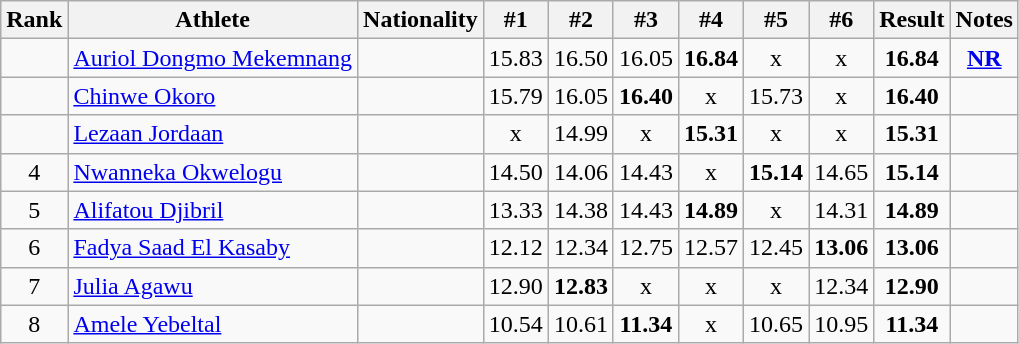<table class="wikitable sortable" style="text-align:center">
<tr>
<th>Rank</th>
<th>Athlete</th>
<th>Nationality</th>
<th>#1</th>
<th>#2</th>
<th>#3</th>
<th>#4</th>
<th>#5</th>
<th>#6</th>
<th>Result</th>
<th>Notes</th>
</tr>
<tr>
<td></td>
<td align="left"><a href='#'>Auriol Dongmo Mekemnang</a></td>
<td align=left></td>
<td>15.83</td>
<td>16.50</td>
<td>16.05</td>
<td><strong>16.84</strong></td>
<td>x</td>
<td>x</td>
<td><strong>16.84</strong></td>
<td><strong><a href='#'>NR</a></strong></td>
</tr>
<tr>
<td></td>
<td align="left"><a href='#'>Chinwe Okoro</a></td>
<td align=left></td>
<td>15.79</td>
<td>16.05</td>
<td><strong>16.40</strong></td>
<td>x</td>
<td>15.73</td>
<td>x</td>
<td><strong>16.40</strong></td>
<td></td>
</tr>
<tr>
<td></td>
<td align="left"><a href='#'>Lezaan Jordaan</a></td>
<td align=left></td>
<td>x</td>
<td>14.99</td>
<td>x</td>
<td><strong>15.31</strong></td>
<td>x</td>
<td>x</td>
<td><strong>15.31</strong></td>
<td></td>
</tr>
<tr>
<td>4</td>
<td align="left"><a href='#'>Nwanneka Okwelogu</a></td>
<td align=left></td>
<td>14.50</td>
<td>14.06</td>
<td>14.43</td>
<td>x</td>
<td><strong>15.14</strong></td>
<td>14.65</td>
<td><strong>15.14</strong></td>
<td></td>
</tr>
<tr>
<td>5</td>
<td align="left"><a href='#'>Alifatou Djibril</a></td>
<td align=left></td>
<td>13.33</td>
<td>14.38</td>
<td>14.43</td>
<td><strong>14.89</strong></td>
<td>x</td>
<td>14.31</td>
<td><strong>14.89</strong></td>
<td></td>
</tr>
<tr>
<td>6</td>
<td align="left"><a href='#'>Fadya Saad El Kasaby</a></td>
<td align=left></td>
<td>12.12</td>
<td>12.34</td>
<td>12.75</td>
<td>12.57</td>
<td>12.45</td>
<td><strong>13.06</strong></td>
<td><strong>13.06</strong></td>
<td></td>
</tr>
<tr>
<td>7</td>
<td align="left"><a href='#'>Julia Agawu</a></td>
<td align=left></td>
<td>12.90</td>
<td><strong>12.83</strong></td>
<td>x</td>
<td>x</td>
<td>x</td>
<td>12.34</td>
<td><strong>12.90</strong></td>
<td></td>
</tr>
<tr>
<td>8</td>
<td align="left"><a href='#'>Amele Yebeltal</a></td>
<td align=left></td>
<td>10.54</td>
<td>10.61</td>
<td><strong>11.34</strong></td>
<td>x</td>
<td>10.65</td>
<td>10.95</td>
<td><strong>11.34</strong></td>
<td></td>
</tr>
</table>
